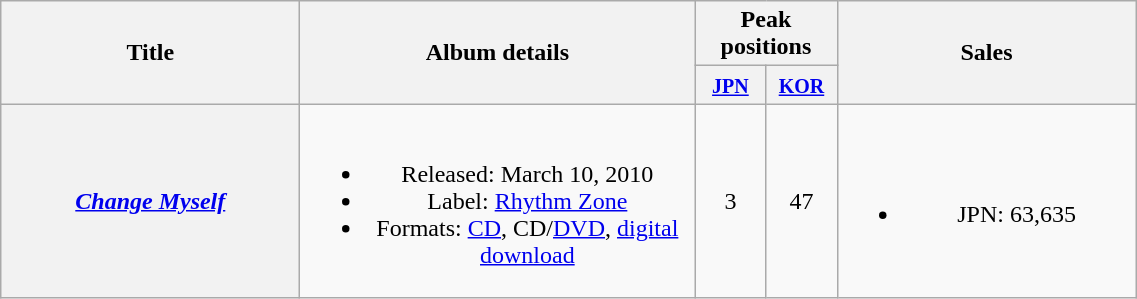<table class="wikitable plainrowheaders" style="text-align:center;">
<tr>
<th style="width:12em;" rowspan="2">Title</th>
<th style="width:16em;" rowspan="2">Album details</th>
<th colspan="2">Peak positions</th>
<th style="width:12em;" rowspan="2">Sales</th>
</tr>
<tr>
<th style="width:2.5em;"><small><a href='#'>JPN</a></small><br></th>
<th style="width:2.5em;"><small><a href='#'>KOR</a></small><br></th>
</tr>
<tr>
<th scope="row"><em><a href='#'>Change Myself</a></em></th>
<td><br><ul><li>Released: March 10, 2010 </li><li>Label: <a href='#'>Rhythm Zone</a></li><li>Formats: <a href='#'>CD</a>, CD/<a href='#'>DVD</a>, <a href='#'>digital download</a></li></ul></td>
<td>3</td>
<td>47</td>
<td><br><ul><li>JPN: 63,635</li></ul></td>
</tr>
</table>
